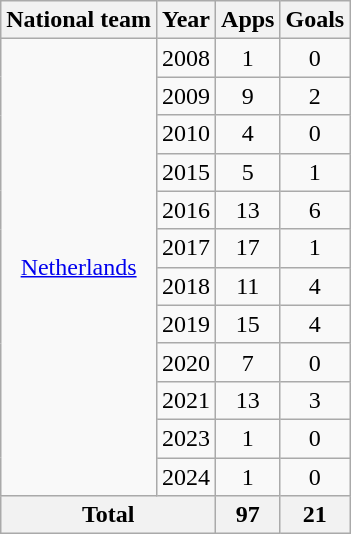<table class="wikitable" style="text-align:center">
<tr>
<th>National team</th>
<th>Year</th>
<th>Apps</th>
<th>Goals</th>
</tr>
<tr>
<td rowspan="12"><a href='#'>Netherlands</a></td>
<td>2008</td>
<td>1</td>
<td>0</td>
</tr>
<tr>
<td>2009</td>
<td>9</td>
<td>2</td>
</tr>
<tr>
<td>2010</td>
<td>4</td>
<td>0</td>
</tr>
<tr>
<td>2015</td>
<td>5</td>
<td>1</td>
</tr>
<tr>
<td>2016</td>
<td>13</td>
<td>6</td>
</tr>
<tr>
<td>2017</td>
<td>17</td>
<td>1</td>
</tr>
<tr>
<td>2018</td>
<td>11</td>
<td>4</td>
</tr>
<tr>
<td>2019</td>
<td>15</td>
<td>4</td>
</tr>
<tr>
<td>2020</td>
<td>7</td>
<td>0</td>
</tr>
<tr>
<td>2021</td>
<td>13</td>
<td>3</td>
</tr>
<tr>
<td>2023</td>
<td>1</td>
<td>0</td>
</tr>
<tr>
<td>2024</td>
<td>1</td>
<td>0</td>
</tr>
<tr>
<th colspan="2">Total</th>
<th>97</th>
<th>21</th>
</tr>
</table>
